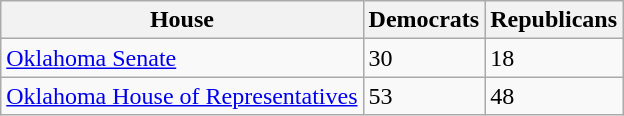<table class=wikitable>
<tr>
<th>House</th>
<th>Democrats</th>
<th>Republicans</th>
</tr>
<tr>
<td><a href='#'>Oklahoma Senate</a></td>
<td>30</td>
<td>18</td>
</tr>
<tr>
<td><a href='#'>Oklahoma House of Representatives</a></td>
<td>53</td>
<td>48</td>
</tr>
</table>
